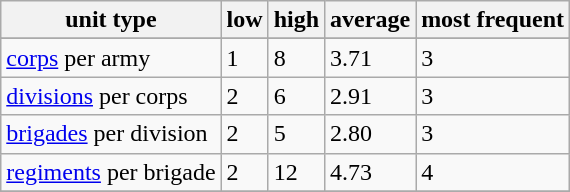<table class="wikitable" style="display: inline-table;">
<tr>
<th><strong>unit type</strong></th>
<th><strong>low</strong></th>
<th><strong>high</strong></th>
<th><strong>average</strong></th>
<th><strong>most frequent</strong></th>
</tr>
<tr>
</tr>
<tr>
<td><a href='#'>corps</a> per army</td>
<td>1</td>
<td>8</td>
<td>3.71</td>
<td>3</td>
</tr>
<tr>
<td><a href='#'>divisions</a> per corps</td>
<td>2</td>
<td>6</td>
<td>2.91</td>
<td>3</td>
</tr>
<tr>
<td><a href='#'>brigades</a> per division</td>
<td>2</td>
<td>5</td>
<td>2.80</td>
<td>3</td>
</tr>
<tr>
<td><a href='#'>regiments</a> per brigade</td>
<td>2</td>
<td>12</td>
<td>4.73</td>
<td>4</td>
</tr>
<tr>
</tr>
</table>
